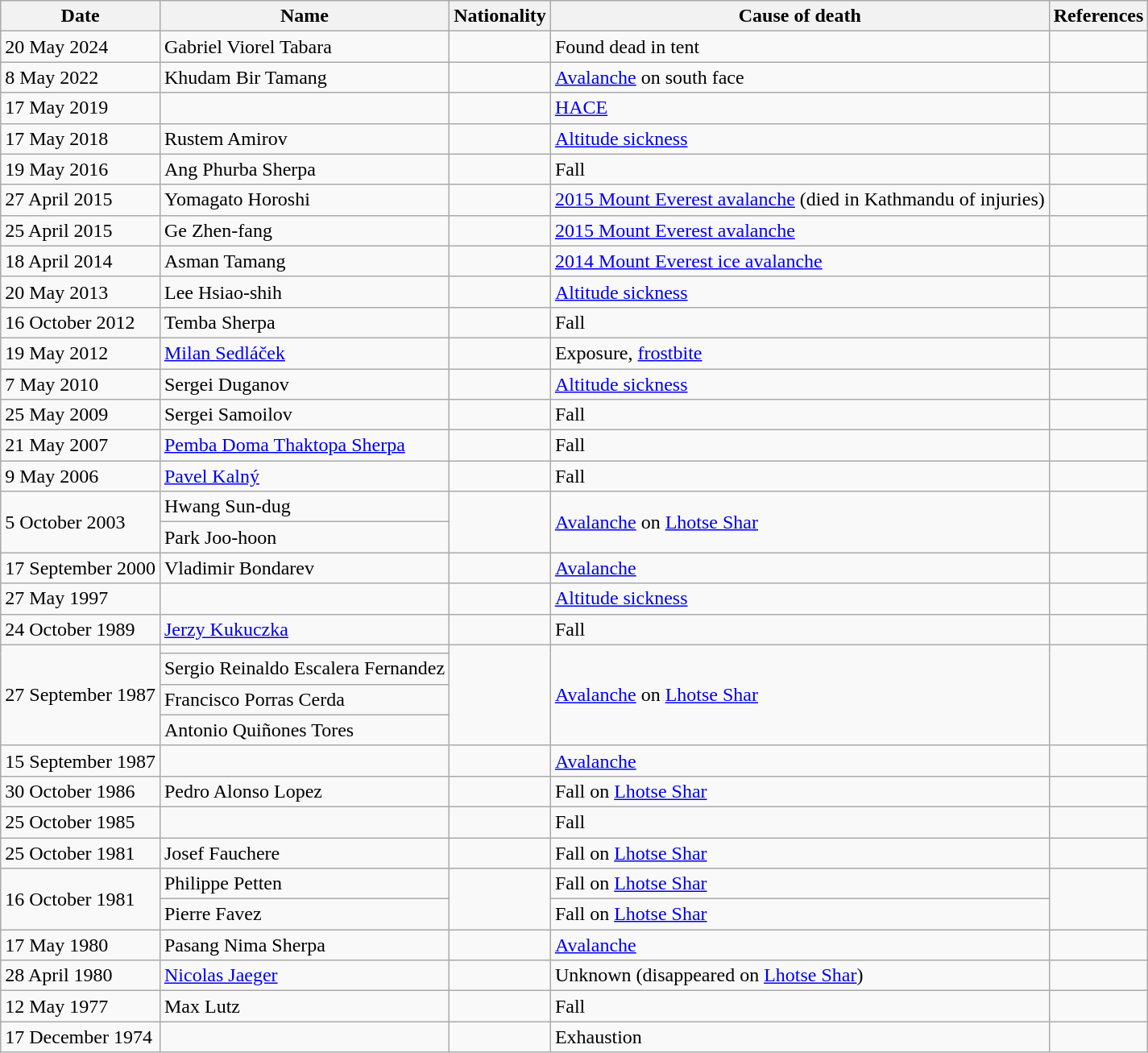<table class="wikitable sortable mw-collapsible">
<tr>
<th>Date</th>
<th>Name</th>
<th>Nationality</th>
<th>Cause of death</th>
<th>References</th>
</tr>
<tr>
<td>20 May 2024</td>
<td>Gabriel Viorel Tabara</td>
<td></td>
<td>Found dead in tent</td>
<td></td>
</tr>
<tr>
<td>8 May 2022</td>
<td>Khudam Bir Tamang</td>
<td></td>
<td><a href='#'>Avalanche</a> on south face</td>
<td></td>
</tr>
<tr>
<td>17 May 2019</td>
<td></td>
<td></td>
<td><a href='#'>HACE</a></td>
<td></td>
</tr>
<tr>
<td>17 May 2018</td>
<td>Rustem Amirov</td>
<td></td>
<td><a href='#'>Altitude sickness</a></td>
<td></td>
</tr>
<tr>
<td>19 May 2016</td>
<td>Ang Phurba Sherpa</td>
<td></td>
<td>Fall</td>
<td></td>
</tr>
<tr>
<td>27 April 2015</td>
<td>Yomagato Horoshi</td>
<td></td>
<td><a href='#'>2015 Mount Everest avalanche</a> (died in Kathmandu of injuries)</td>
<td></td>
</tr>
<tr>
<td>25 April 2015</td>
<td>Ge Zhen-fang</td>
<td></td>
<td><a href='#'>2015 Mount Everest avalanche</a></td>
<td></td>
</tr>
<tr>
<td>18 April 2014</td>
<td>Asman Tamang</td>
<td></td>
<td><a href='#'>2014 Mount Everest ice avalanche</a></td>
<td></td>
</tr>
<tr>
<td>20 May 2013</td>
<td>Lee Hsiao-shih</td>
<td></td>
<td><a href='#'>Altitude sickness</a></td>
<td></td>
</tr>
<tr>
<td>16 October 2012</td>
<td>Temba Sherpa</td>
<td></td>
<td>Fall</td>
<td></td>
</tr>
<tr>
<td>19 May 2012</td>
<td><a href='#'>Milan Sedláček</a></td>
<td></td>
<td>Exposure, <a href='#'>frostbite</a></td>
<td></td>
</tr>
<tr>
<td>7 May 2010</td>
<td>Sergei Duganov</td>
<td></td>
<td><a href='#'>Altitude sickness</a></td>
<td></td>
</tr>
<tr>
<td>25 May 2009</td>
<td>Sergei Samoilov</td>
<td></td>
<td>Fall</td>
<td></td>
</tr>
<tr>
<td>21 May 2007</td>
<td><a href='#'>Pemba Doma Thaktopa Sherpa</a></td>
<td></td>
<td>Fall</td>
<td></td>
</tr>
<tr>
<td>9 May 2006</td>
<td><a href='#'>Pavel Kalný</a></td>
<td></td>
<td>Fall</td>
<td></td>
</tr>
<tr>
<td rowspan="2">5 October 2003</td>
<td>Hwang Sun-dug</td>
<td rowspan="2"></td>
<td rowspan="2"><a href='#'>Avalanche</a> on <a href='#'>Lhotse Shar</a></td>
<td rowspan="2"></td>
</tr>
<tr>
<td>Park Joo-hoon</td>
</tr>
<tr>
<td>17 September 2000</td>
<td>Vladimir Bondarev</td>
<td></td>
<td><a href='#'>Avalanche</a></td>
<td></td>
</tr>
<tr>
<td>27 May 1997</td>
<td></td>
<td></td>
<td><a href='#'>Altitude sickness</a></td>
<td></td>
</tr>
<tr>
<td>24 October 1989</td>
<td><a href='#'>Jerzy Kukuczka</a></td>
<td></td>
<td>Fall</td>
<td></td>
</tr>
<tr>
<td rowspan="4">27 September 1987</td>
<td></td>
<td rowspan="4"></td>
<td rowspan="4"><a href='#'>Avalanche</a> on <a href='#'>Lhotse Shar</a></td>
<td rowspan="4"></td>
</tr>
<tr>
<td>Sergio Reinaldo Escalera Fernandez</td>
</tr>
<tr>
<td>Francisco Porras Cerda</td>
</tr>
<tr>
<td>Antonio Quiñones Tores</td>
</tr>
<tr>
<td>15 September 1987</td>
<td></td>
<td></td>
<td><a href='#'>Avalanche</a></td>
<td></td>
</tr>
<tr>
<td>30 October 1986</td>
<td>Pedro Alonso Lopez</td>
<td></td>
<td>Fall on <a href='#'>Lhotse Shar</a></td>
<td></td>
</tr>
<tr>
<td>25 October 1985</td>
<td></td>
<td></td>
<td>Fall</td>
<td></td>
</tr>
<tr>
<td>25 October 1981</td>
<td>Josef Fauchere</td>
<td></td>
<td>Fall on <a href='#'>Lhotse Shar</a></td>
<td></td>
</tr>
<tr>
<td rowspan="2">16 October 1981</td>
<td>Philippe Petten</td>
<td rowspan="2"></td>
<td>Fall on <a href='#'>Lhotse Shar</a></td>
<td rowspan="2"></td>
</tr>
<tr>
<td>Pierre Favez</td>
<td>Fall on <a href='#'>Lhotse Shar</a></td>
</tr>
<tr>
<td>17 May 1980</td>
<td>Pasang Nima Sherpa</td>
<td></td>
<td><a href='#'>Avalanche</a></td>
<td></td>
</tr>
<tr>
<td>28 April 1980</td>
<td><a href='#'>Nicolas Jaeger</a></td>
<td></td>
<td>Unknown (disappeared on <a href='#'>Lhotse Shar</a>)</td>
<td></td>
</tr>
<tr>
<td>12 May 1977</td>
<td>Max Lutz</td>
<td></td>
<td>Fall</td>
<td></td>
</tr>
<tr>
<td>17 December 1974</td>
<td></td>
<td></td>
<td>Exhaustion</td>
<td></td>
</tr>
</table>
